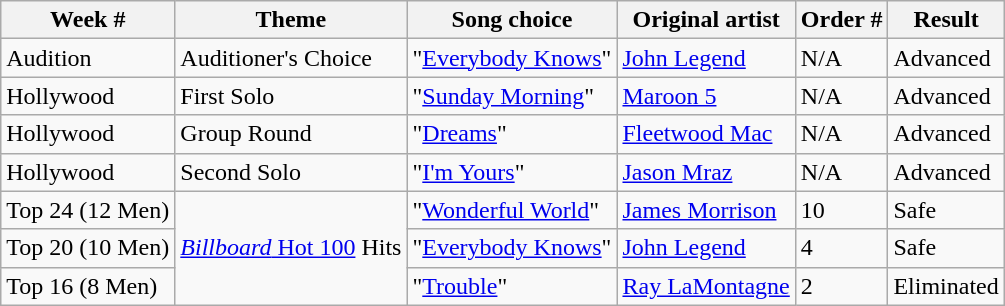<table class="wikitable">
<tr>
<th>Week #</th>
<th>Theme</th>
<th>Song choice</th>
<th>Original artist</th>
<th>Order #</th>
<th>Result</th>
</tr>
<tr>
<td>Audition</td>
<td>Auditioner's Choice</td>
<td>"<a href='#'>Everybody Knows</a>"</td>
<td><a href='#'>John Legend</a></td>
<td>N/A</td>
<td>Advanced</td>
</tr>
<tr>
<td>Hollywood</td>
<td>First Solo</td>
<td>"<a href='#'>Sunday Morning</a>"</td>
<td><a href='#'>Maroon 5</a></td>
<td>N/A</td>
<td>Advanced</td>
</tr>
<tr>
<td>Hollywood</td>
<td>Group Round</td>
<td>"<a href='#'>Dreams</a>"</td>
<td><a href='#'>Fleetwood Mac</a></td>
<td>N/A</td>
<td>Advanced</td>
</tr>
<tr>
<td>Hollywood</td>
<td>Second Solo</td>
<td>"<a href='#'>I'm Yours</a>"</td>
<td><a href='#'>Jason Mraz</a></td>
<td>N/A</td>
<td>Advanced</td>
</tr>
<tr>
<td>Top 24 (12 Men)</td>
<td rowspan="3"><a href='#'><em>Billboard</em> Hot 100</a> Hits</td>
<td>"<a href='#'>Wonderful World</a>"</td>
<td><a href='#'>James Morrison</a></td>
<td>10</td>
<td>Safe</td>
</tr>
<tr>
<td>Top 20 (10 Men)</td>
<td>"<a href='#'>Everybody Knows</a>"</td>
<td><a href='#'>John Legend</a></td>
<td>4</td>
<td>Safe</td>
</tr>
<tr>
<td>Top 16 (8 Men)</td>
<td>"<a href='#'>Trouble</a>"</td>
<td><a href='#'>Ray LaMontagne</a></td>
<td>2</td>
<td>Eliminated</td>
</tr>
</table>
